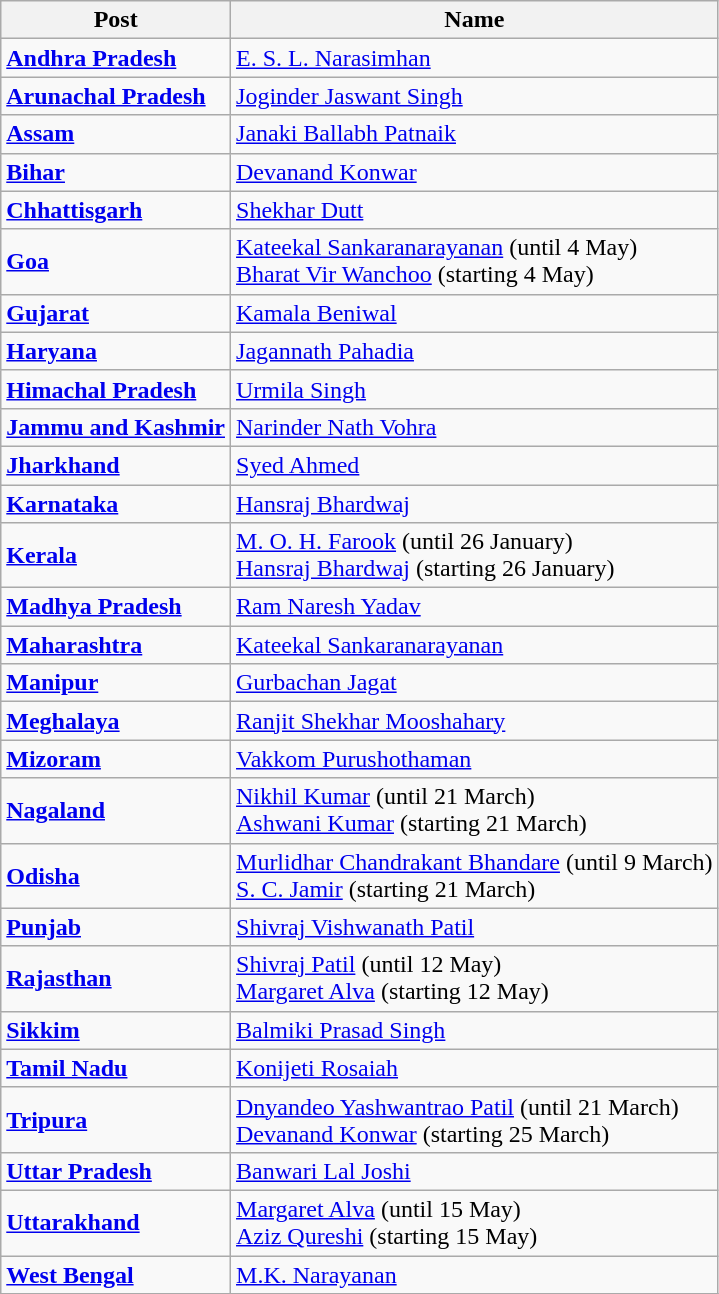<table class=wikitable>
<tr>
<th>Post</th>
<th>Name</th>
</tr>
<tr>
<td><strong><a href='#'>Andhra Pradesh</a></strong></td>
<td><a href='#'>E. S. L. Narasimhan</a></td>
</tr>
<tr>
<td><strong><a href='#'>Arunachal Pradesh</a></strong></td>
<td><a href='#'>Joginder Jaswant Singh</a></td>
</tr>
<tr>
<td><strong><a href='#'>Assam</a></strong></td>
<td><a href='#'>Janaki Ballabh Patnaik</a></td>
</tr>
<tr>
<td><strong><a href='#'>Bihar</a></strong></td>
<td><a href='#'>Devanand Konwar</a></td>
</tr>
<tr>
<td><strong><a href='#'>Chhattisgarh</a></strong></td>
<td><a href='#'>Shekhar Dutt</a></td>
</tr>
<tr>
<td><strong><a href='#'>Goa</a></strong></td>
<td><a href='#'>Kateekal Sankaranarayanan</a> (until 4 May)<br><a href='#'>Bharat Vir Wanchoo</a> (starting 4 May)</td>
</tr>
<tr>
<td><strong><a href='#'>Gujarat</a></strong></td>
<td><a href='#'>Kamala Beniwal</a></td>
</tr>
<tr>
<td><strong><a href='#'>Haryana</a></strong></td>
<td><a href='#'>Jagannath Pahadia</a></td>
</tr>
<tr>
<td><strong><a href='#'>Himachal Pradesh</a></strong></td>
<td><a href='#'>Urmila Singh</a></td>
</tr>
<tr>
<td><strong><a href='#'>Jammu and Kashmir</a></strong></td>
<td><a href='#'>Narinder Nath Vohra</a></td>
</tr>
<tr>
<td><strong><a href='#'>Jharkhand</a></strong></td>
<td><a href='#'>Syed Ahmed</a></td>
</tr>
<tr>
<td><strong><a href='#'>Karnataka</a></strong></td>
<td><a href='#'>Hansraj Bhardwaj</a></td>
</tr>
<tr>
<td><strong><a href='#'>Kerala</a></strong></td>
<td><a href='#'>M. O. H. Farook</a> (until 26 January)<br><a href='#'>Hansraj Bhardwaj</a> (starting 26 January)</td>
</tr>
<tr>
<td><strong><a href='#'>Madhya Pradesh</a></strong></td>
<td><a href='#'>Ram Naresh Yadav</a></td>
</tr>
<tr>
<td><strong><a href='#'>Maharashtra</a></strong></td>
<td><a href='#'>Kateekal Sankaranarayanan</a></td>
</tr>
<tr>
<td><strong><a href='#'>Manipur</a></strong></td>
<td><a href='#'>Gurbachan Jagat</a></td>
</tr>
<tr>
<td><strong><a href='#'>Meghalaya</a></strong></td>
<td><a href='#'>Ranjit Shekhar Mooshahary</a></td>
</tr>
<tr>
<td><strong><a href='#'>Mizoram</a></strong></td>
<td><a href='#'>Vakkom Purushothaman</a></td>
</tr>
<tr>
<td><strong><a href='#'>Nagaland</a></strong></td>
<td><a href='#'>Nikhil Kumar</a> (until 21 March)<br><a href='#'>Ashwani Kumar</a> (starting 21 March)</td>
</tr>
<tr>
<td><strong><a href='#'>Odisha</a></strong></td>
<td><a href='#'>Murlidhar Chandrakant Bhandare</a> (until 9 March)<br><a href='#'>S. C. Jamir</a> (starting 21 March)</td>
</tr>
<tr>
<td><strong><a href='#'>Punjab</a></strong></td>
<td><a href='#'>Shivraj Vishwanath Patil</a></td>
</tr>
<tr>
<td><strong><a href='#'>Rajasthan</a></strong></td>
<td><a href='#'>Shivraj Patil</a> (until 12 May)<br><a href='#'>Margaret Alva</a> (starting 12 May)</td>
</tr>
<tr>
<td><strong><a href='#'>Sikkim</a></strong></td>
<td><a href='#'>Balmiki Prasad Singh</a></td>
</tr>
<tr>
<td><strong><a href='#'>Tamil Nadu</a></strong></td>
<td><a href='#'>Konijeti Rosaiah</a></td>
</tr>
<tr>
<td><strong><a href='#'>Tripura</a></strong></td>
<td><a href='#'>Dnyandeo Yashwantrao Patil</a> (until 21 March)<br><a href='#'>Devanand Konwar</a> (starting 25 March)</td>
</tr>
<tr>
<td><strong><a href='#'>Uttar Pradesh</a></strong></td>
<td><a href='#'>Banwari Lal Joshi</a></td>
</tr>
<tr>
<td><strong><a href='#'>Uttarakhand</a></strong></td>
<td><a href='#'>Margaret Alva</a> (until 15 May)<br><a href='#'>Aziz Qureshi</a> (starting 15 May)</td>
</tr>
<tr>
<td><strong><a href='#'>West Bengal</a></strong></td>
<td><a href='#'>M.K. Narayanan</a></td>
</tr>
<tr>
</tr>
</table>
